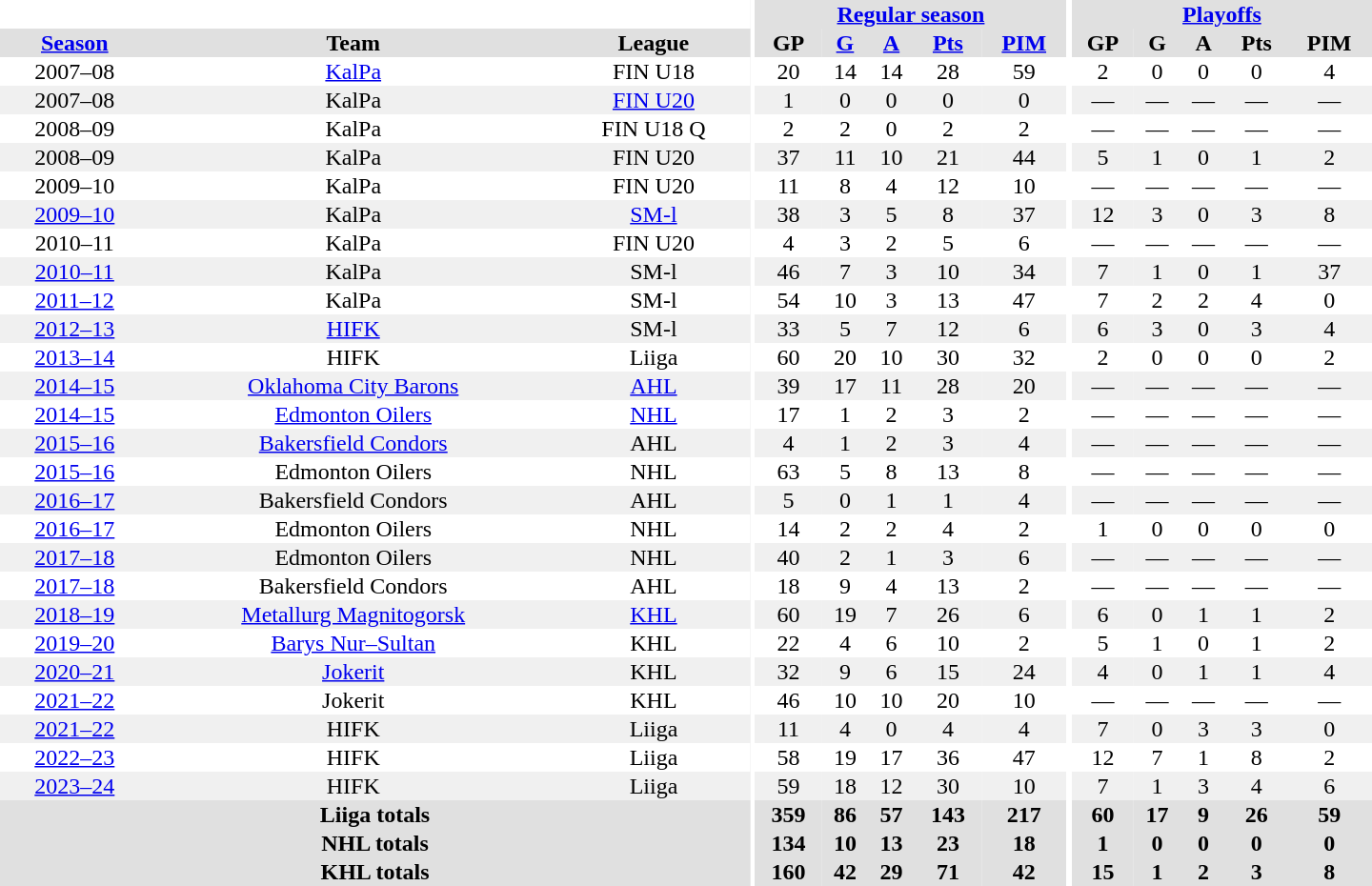<table border="0" cellpadding="1" cellspacing="0" style="text-align:center; width:60em">
<tr bgcolor="#e0e0e0">
<th colspan="3" bgcolor="#ffffff"></th>
<th rowspan="99" bgcolor="#ffffff"></th>
<th colspan="5"><a href='#'>Regular season</a></th>
<th rowspan="99" bgcolor="#ffffff"></th>
<th colspan="5"><a href='#'>Playoffs</a></th>
</tr>
<tr bgcolor="#e0e0e0">
<th><a href='#'>Season</a></th>
<th>Team</th>
<th>League</th>
<th>GP</th>
<th><a href='#'>G</a></th>
<th><a href='#'>A</a></th>
<th><a href='#'>Pts</a></th>
<th><a href='#'>PIM</a></th>
<th>GP</th>
<th>G</th>
<th>A</th>
<th>Pts</th>
<th>PIM</th>
</tr>
<tr>
<td>2007–08</td>
<td><a href='#'>KalPa</a></td>
<td>FIN U18</td>
<td>20</td>
<td>14</td>
<td>14</td>
<td>28</td>
<td>59</td>
<td>2</td>
<td>0</td>
<td>0</td>
<td>0</td>
<td>4</td>
</tr>
<tr bgcolor="#f0f0f0">
<td>2007–08</td>
<td>KalPa</td>
<td><a href='#'>FIN U20</a></td>
<td>1</td>
<td>0</td>
<td>0</td>
<td>0</td>
<td>0</td>
<td>—</td>
<td>—</td>
<td>—</td>
<td>—</td>
<td>—</td>
</tr>
<tr>
<td>2008–09</td>
<td>KalPa</td>
<td>FIN U18 Q</td>
<td>2</td>
<td>2</td>
<td>0</td>
<td>2</td>
<td>2</td>
<td>—</td>
<td>—</td>
<td>—</td>
<td>—</td>
<td>—</td>
</tr>
<tr bgcolor="#f0f0f0">
<td>2008–09</td>
<td>KalPa</td>
<td>FIN U20</td>
<td>37</td>
<td>11</td>
<td>10</td>
<td>21</td>
<td>44</td>
<td>5</td>
<td>1</td>
<td>0</td>
<td>1</td>
<td>2</td>
</tr>
<tr>
<td>2009–10</td>
<td>KalPa</td>
<td>FIN U20</td>
<td>11</td>
<td>8</td>
<td>4</td>
<td>12</td>
<td>10</td>
<td>—</td>
<td>—</td>
<td>—</td>
<td>—</td>
<td>—</td>
</tr>
<tr bgcolor="#f0f0f0">
<td><a href='#'>2009–10</a></td>
<td>KalPa</td>
<td><a href='#'>SM-l</a></td>
<td>38</td>
<td>3</td>
<td>5</td>
<td>8</td>
<td>37</td>
<td>12</td>
<td>3</td>
<td>0</td>
<td>3</td>
<td>8</td>
</tr>
<tr>
<td>2010–11</td>
<td>KalPa</td>
<td>FIN U20</td>
<td>4</td>
<td>3</td>
<td>2</td>
<td>5</td>
<td>6</td>
<td>—</td>
<td>—</td>
<td>—</td>
<td>—</td>
<td>—</td>
</tr>
<tr bgcolor="#f0f0f0">
<td><a href='#'>2010–11</a></td>
<td>KalPa</td>
<td>SM-l</td>
<td>46</td>
<td>7</td>
<td>3</td>
<td>10</td>
<td>34</td>
<td>7</td>
<td>1</td>
<td>0</td>
<td>1</td>
<td>37</td>
</tr>
<tr>
<td><a href='#'>2011–12</a></td>
<td>KalPa</td>
<td>SM-l</td>
<td>54</td>
<td>10</td>
<td>3</td>
<td>13</td>
<td>47</td>
<td>7</td>
<td>2</td>
<td>2</td>
<td>4</td>
<td>0</td>
</tr>
<tr bgcolor="#f0f0f0">
<td><a href='#'>2012–13</a></td>
<td><a href='#'>HIFK</a></td>
<td>SM-l</td>
<td>33</td>
<td>5</td>
<td>7</td>
<td>12</td>
<td>6</td>
<td>6</td>
<td>3</td>
<td>0</td>
<td>3</td>
<td>4</td>
</tr>
<tr>
<td><a href='#'>2013–14</a></td>
<td>HIFK</td>
<td>Liiga</td>
<td>60</td>
<td>20</td>
<td>10</td>
<td>30</td>
<td>32</td>
<td>2</td>
<td>0</td>
<td>0</td>
<td>0</td>
<td>2</td>
</tr>
<tr bgcolor="#f0f0f0">
<td><a href='#'>2014–15</a></td>
<td><a href='#'>Oklahoma City Barons</a></td>
<td><a href='#'>AHL</a></td>
<td>39</td>
<td>17</td>
<td>11</td>
<td>28</td>
<td>20</td>
<td>—</td>
<td>—</td>
<td>—</td>
<td>—</td>
<td>—</td>
</tr>
<tr>
<td><a href='#'>2014–15</a></td>
<td><a href='#'>Edmonton Oilers</a></td>
<td><a href='#'>NHL</a></td>
<td>17</td>
<td>1</td>
<td>2</td>
<td>3</td>
<td>2</td>
<td>—</td>
<td>—</td>
<td>—</td>
<td>—</td>
<td>—</td>
</tr>
<tr bgcolor="#f0f0f0">
<td><a href='#'>2015–16</a></td>
<td><a href='#'>Bakersfield Condors</a></td>
<td>AHL</td>
<td>4</td>
<td>1</td>
<td>2</td>
<td>3</td>
<td>4</td>
<td>—</td>
<td>—</td>
<td>—</td>
<td>—</td>
<td>—</td>
</tr>
<tr>
<td><a href='#'>2015–16</a></td>
<td>Edmonton Oilers</td>
<td>NHL</td>
<td>63</td>
<td>5</td>
<td>8</td>
<td>13</td>
<td>8</td>
<td>—</td>
<td>—</td>
<td>—</td>
<td>—</td>
<td>—</td>
</tr>
<tr bgcolor="#f0f0f0">
<td><a href='#'>2016–17</a></td>
<td>Bakersfield Condors</td>
<td>AHL</td>
<td>5</td>
<td>0</td>
<td>1</td>
<td>1</td>
<td>4</td>
<td>—</td>
<td>—</td>
<td>—</td>
<td>—</td>
<td>—</td>
</tr>
<tr>
<td><a href='#'>2016–17</a></td>
<td>Edmonton Oilers</td>
<td>NHL</td>
<td>14</td>
<td>2</td>
<td>2</td>
<td>4</td>
<td>2</td>
<td>1</td>
<td>0</td>
<td>0</td>
<td>0</td>
<td>0</td>
</tr>
<tr bgcolor="#f0f0f0">
<td><a href='#'>2017–18</a></td>
<td>Edmonton Oilers</td>
<td>NHL</td>
<td>40</td>
<td>2</td>
<td>1</td>
<td>3</td>
<td>6</td>
<td>—</td>
<td>—</td>
<td>—</td>
<td>—</td>
<td>—</td>
</tr>
<tr>
<td><a href='#'>2017–18</a></td>
<td>Bakersfield Condors</td>
<td>AHL</td>
<td>18</td>
<td>9</td>
<td>4</td>
<td>13</td>
<td>2</td>
<td>—</td>
<td>—</td>
<td>—</td>
<td>—</td>
<td>—</td>
</tr>
<tr bgcolor="#f0f0f0">
<td><a href='#'>2018–19</a></td>
<td><a href='#'>Metallurg Magnitogorsk</a></td>
<td><a href='#'>KHL</a></td>
<td>60</td>
<td>19</td>
<td>7</td>
<td>26</td>
<td>6</td>
<td>6</td>
<td>0</td>
<td>1</td>
<td>1</td>
<td>2</td>
</tr>
<tr>
<td><a href='#'>2019–20</a></td>
<td><a href='#'>Barys Nur–Sultan</a></td>
<td>KHL</td>
<td>22</td>
<td>4</td>
<td>6</td>
<td>10</td>
<td>2</td>
<td>5</td>
<td>1</td>
<td>0</td>
<td>1</td>
<td>2</td>
</tr>
<tr bgcolor="#f0f0f0">
<td><a href='#'>2020–21</a></td>
<td><a href='#'>Jokerit</a></td>
<td>KHL</td>
<td>32</td>
<td>9</td>
<td>6</td>
<td>15</td>
<td>24</td>
<td>4</td>
<td>0</td>
<td>1</td>
<td>1</td>
<td>4</td>
</tr>
<tr>
<td><a href='#'>2021–22</a></td>
<td>Jokerit</td>
<td>KHL</td>
<td>46</td>
<td>10</td>
<td>10</td>
<td>20</td>
<td>10</td>
<td>—</td>
<td>—</td>
<td>—</td>
<td>—</td>
<td>—</td>
</tr>
<tr bgcolor="#f0f0f0">
<td><a href='#'>2021–22</a></td>
<td>HIFK</td>
<td>Liiga</td>
<td>11</td>
<td>4</td>
<td>0</td>
<td>4</td>
<td>4</td>
<td>7</td>
<td>0</td>
<td>3</td>
<td>3</td>
<td>0</td>
</tr>
<tr>
<td><a href='#'>2022–23</a></td>
<td>HIFK</td>
<td>Liiga</td>
<td>58</td>
<td>19</td>
<td>17</td>
<td>36</td>
<td>47</td>
<td>12</td>
<td>7</td>
<td>1</td>
<td>8</td>
<td>2</td>
</tr>
<tr bgcolor="#f0f0f0">
<td><a href='#'>2023–24</a></td>
<td>HIFK</td>
<td>Liiga</td>
<td>59</td>
<td>18</td>
<td>12</td>
<td>30</td>
<td>10</td>
<td>7</td>
<td>1</td>
<td>3</td>
<td>4</td>
<td>6</td>
</tr>
<tr bgcolor="#e0e0e0">
<th colspan="3">Liiga totals</th>
<th>359</th>
<th>86</th>
<th>57</th>
<th>143</th>
<th>217</th>
<th>60</th>
<th>17</th>
<th>9</th>
<th>26</th>
<th>59</th>
</tr>
<tr bgcolor="#e0e0e0">
<th colspan="3">NHL totals</th>
<th>134</th>
<th>10</th>
<th>13</th>
<th>23</th>
<th>18</th>
<th>1</th>
<th>0</th>
<th>0</th>
<th>0</th>
<th>0</th>
</tr>
<tr bgcolor="#e0e0e0">
<th colspan="3">KHL totals</th>
<th>160</th>
<th>42</th>
<th>29</th>
<th>71</th>
<th>42</th>
<th>15</th>
<th>1</th>
<th>2</th>
<th>3</th>
<th>8</th>
</tr>
</table>
